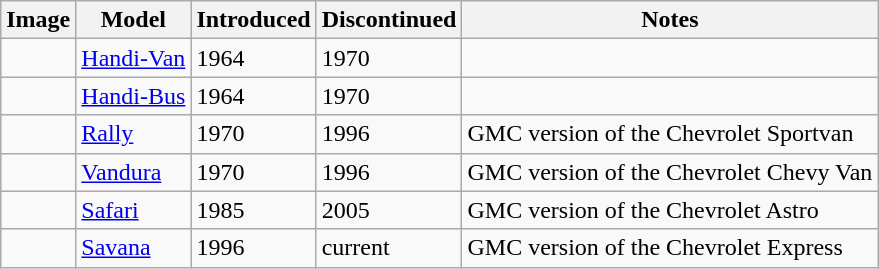<table class="wikitable sortable">
<tr>
<th>Image</th>
<th>Model</th>
<th>Introduced</th>
<th>Discontinued</th>
<th class="unsortable">Notes</th>
</tr>
<tr>
<td></td>
<td><a href='#'>Handi-Van</a></td>
<td>1964</td>
<td>1970</td>
<td></td>
</tr>
<tr>
<td></td>
<td><a href='#'>Handi-Bus</a></td>
<td>1964</td>
<td>1970</td>
<td></td>
</tr>
<tr>
<td></td>
<td><a href='#'>Rally</a></td>
<td>1970</td>
<td>1996</td>
<td>GMC version of the Chevrolet Sportvan</td>
</tr>
<tr>
<td></td>
<td><a href='#'>Vandura</a></td>
<td>1970</td>
<td>1996</td>
<td>GMC version of the Chevrolet Chevy Van</td>
</tr>
<tr>
<td></td>
<td><a href='#'>Safari</a></td>
<td>1985</td>
<td>2005</td>
<td>GMC version of the Chevrolet Astro</td>
</tr>
<tr>
<td></td>
<td><a href='#'>Savana</a></td>
<td>1996</td>
<td>current</td>
<td>GMC version of the Chevrolet Express</td>
</tr>
</table>
